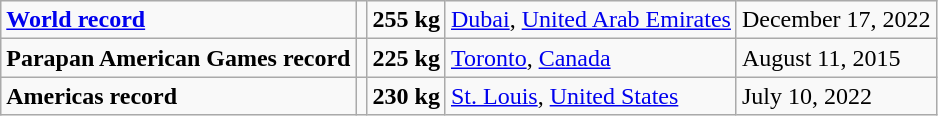<table class="wikitable">
<tr>
<td><strong><a href='#'>World record</a></strong></td>
<td></td>
<td><strong>255 kg</strong></td>
<td><a href='#'>Dubai</a>, <a href='#'>United Arab Emirates</a></td>
<td>December 17, 2022</td>
</tr>
<tr>
<td><strong>Parapan American Games record</strong></td>
<td></td>
<td><strong>225 kg</strong></td>
<td><a href='#'>Toronto</a>, <a href='#'>Canada</a></td>
<td>August 11, 2015</td>
</tr>
<tr>
<td><strong>Americas record</strong></td>
<td></td>
<td><strong>230 kg</strong></td>
<td><a href='#'>St. Louis</a>, <a href='#'>United States</a></td>
<td>July 10, 2022</td>
</tr>
</table>
